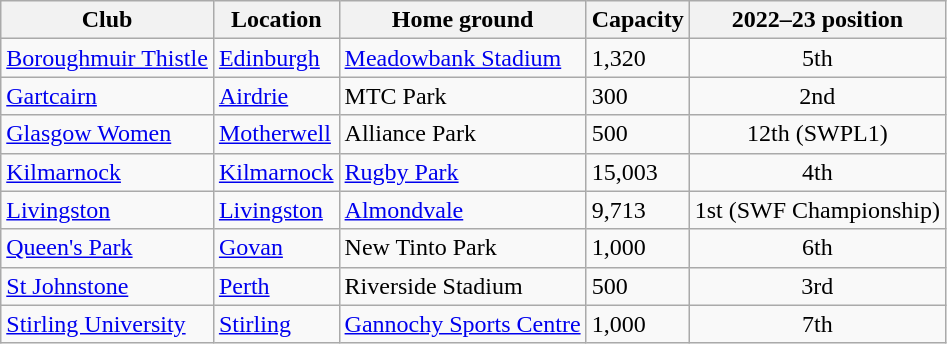<table class="wikitable sortable">
<tr>
<th>Club</th>
<th>Location</th>
<th>Home ground</th>
<th>Capacity</th>
<th data-sort-type="number">2022–23 position</th>
</tr>
<tr>
<td><a href='#'>Boroughmuir Thistle</a></td>
<td><a href='#'>Edinburgh</a></td>
<td><a href='#'>Meadowbank Stadium</a></td>
<td>1,320</td>
<td align=center>5th</td>
</tr>
<tr>
<td><a href='#'>Gartcairn</a></td>
<td><a href='#'>Airdrie</a></td>
<td>MTC Park</td>
<td>300</td>
<td align=center>2nd</td>
</tr>
<tr>
<td><a href='#'>Glasgow Women</a></td>
<td><a href='#'>Motherwell</a></td>
<td>Alliance Park</td>
<td>500</td>
<td align=center>12th (SWPL1)</td>
</tr>
<tr>
<td><a href='#'>Kilmarnock</a></td>
<td><a href='#'>Kilmarnock</a></td>
<td><a href='#'>Rugby Park</a></td>
<td>15,003</td>
<td align=center>4th</td>
</tr>
<tr>
<td><a href='#'>Livingston</a></td>
<td><a href='#'>Livingston</a></td>
<td><a href='#'>Almondvale</a></td>
<td>9,713</td>
<td align=center>1st (SWF Championship)</td>
</tr>
<tr>
<td><a href='#'>Queen's Park</a></td>
<td><a href='#'>Govan</a></td>
<td>New Tinto Park</td>
<td>1,000</td>
<td align=center>6th</td>
</tr>
<tr>
<td><a href='#'>St Johnstone</a></td>
<td><a href='#'>Perth</a></td>
<td>Riverside Stadium</td>
<td>500</td>
<td align=center>3rd</td>
</tr>
<tr>
<td><a href='#'>Stirling University</a></td>
<td><a href='#'>Stirling</a></td>
<td><a href='#'>Gannochy Sports Centre</a></td>
<td>1,000</td>
<td align=center>7th</td>
</tr>
</table>
